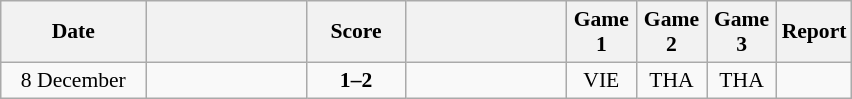<table class="wikitable" style="text-align: center; font-size:90% ">
<tr>
<th width="90">Date</th>
<th align="right" width="100"></th>
<th width="60">Score</th>
<th align="left" width="100"></th>
<th width="40">Game 1</th>
<th width="40">Game 2</th>
<th width="40">Game 3</th>
<th>Report</th>
</tr>
<tr>
<td>8 December</td>
<td></td>
<td><strong>1–2</strong></td>
<td></td>
<td>VIE</td>
<td>THA</td>
<td>THA</td>
<td></td>
</tr>
</table>
